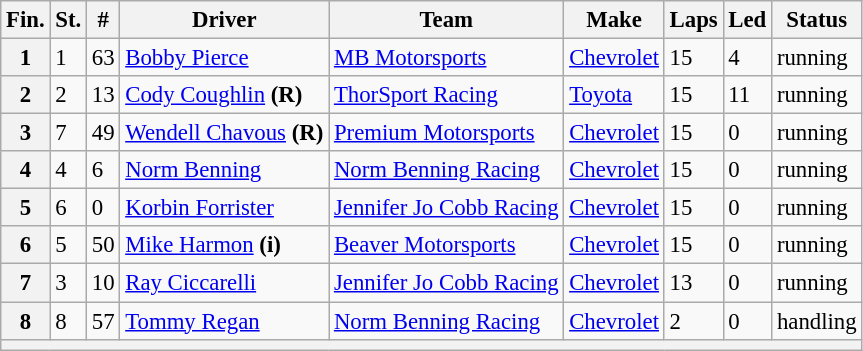<table class="wikitable" style="font-size:95%">
<tr>
<th>Fin.</th>
<th>St.</th>
<th>#</th>
<th>Driver</th>
<th>Team</th>
<th>Make</th>
<th>Laps</th>
<th>Led</th>
<th>Status</th>
</tr>
<tr>
<th>1</th>
<td>1</td>
<td>63</td>
<td><a href='#'>Bobby Pierce</a></td>
<td><a href='#'>MB Motorsports</a></td>
<td><a href='#'>Chevrolet</a></td>
<td>15</td>
<td>4</td>
<td>running</td>
</tr>
<tr>
<th>2</th>
<td>2</td>
<td>13</td>
<td><a href='#'>Cody Coughlin</a> <strong>(R)</strong></td>
<td><a href='#'>ThorSport Racing</a></td>
<td><a href='#'>Toyota</a></td>
<td>15</td>
<td>11</td>
<td>running</td>
</tr>
<tr>
<th>3</th>
<td>7</td>
<td>49</td>
<td><a href='#'>Wendell Chavous</a> <strong>(R)</strong></td>
<td><a href='#'>Premium Motorsports</a></td>
<td><a href='#'>Chevrolet</a></td>
<td>15</td>
<td>0</td>
<td>running</td>
</tr>
<tr>
<th>4</th>
<td>4</td>
<td>6</td>
<td><a href='#'>Norm Benning</a></td>
<td><a href='#'>Norm Benning Racing</a></td>
<td><a href='#'>Chevrolet</a></td>
<td>15</td>
<td>0</td>
<td>running</td>
</tr>
<tr>
<th>5</th>
<td>6</td>
<td>0</td>
<td><a href='#'>Korbin Forrister</a></td>
<td><a href='#'>Jennifer Jo Cobb Racing</a></td>
<td><a href='#'>Chevrolet</a></td>
<td>15</td>
<td>0</td>
<td>running</td>
</tr>
<tr>
<th>6</th>
<td>5</td>
<td>50</td>
<td><a href='#'>Mike Harmon</a> <strong>(i)</strong></td>
<td><a href='#'>Beaver Motorsports</a></td>
<td><a href='#'>Chevrolet</a></td>
<td>15</td>
<td>0</td>
<td>running</td>
</tr>
<tr>
<th>7</th>
<td>3</td>
<td>10</td>
<td><a href='#'>Ray Ciccarelli</a></td>
<td><a href='#'>Jennifer Jo Cobb Racing</a></td>
<td><a href='#'>Chevrolet</a></td>
<td>13</td>
<td>0</td>
<td>running</td>
</tr>
<tr>
<th>8</th>
<td>8</td>
<td>57</td>
<td><a href='#'>Tommy Regan</a></td>
<td><a href='#'>Norm Benning Racing</a></td>
<td><a href='#'>Chevrolet</a></td>
<td>2</td>
<td>0</td>
<td>handling</td>
</tr>
<tr>
<th colspan="9"></th>
</tr>
</table>
